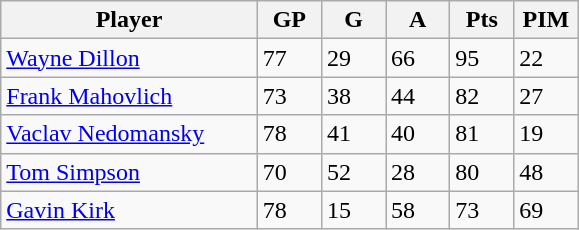<table class="wikitable">
<tr>
<th bgcolor="#DDDDFF" width="40%">Player</th>
<th bgcolor="#DDDDFF" width="10%">GP</th>
<th bgcolor="#DDDDFF" width="10%">G</th>
<th bgcolor="#DDDDFF" width="10%">A</th>
<th bgcolor="#DDDDFF" width="10%">Pts</th>
<th bgcolor="#DDDDFF" width="10%">PIM</th>
</tr>
<tr>
<td><a href='#'>Wayne Dillon</a></td>
<td>77</td>
<td>29</td>
<td>66</td>
<td>95</td>
<td>22</td>
</tr>
<tr>
<td><a href='#'>Frank Mahovlich</a></td>
<td>73</td>
<td>38</td>
<td>44</td>
<td>82</td>
<td>27</td>
</tr>
<tr>
<td><a href='#'>Vaclav Nedomansky</a></td>
<td>78</td>
<td>41</td>
<td>40</td>
<td>81</td>
<td>19</td>
</tr>
<tr>
<td><a href='#'>Tom Simpson</a></td>
<td>70</td>
<td>52</td>
<td>28</td>
<td>80</td>
<td>48</td>
</tr>
<tr>
<td><a href='#'>Gavin Kirk</a></td>
<td>78</td>
<td>15</td>
<td>58</td>
<td>73</td>
<td>69</td>
</tr>
</table>
